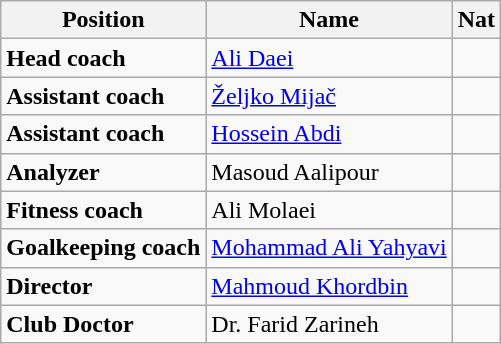<table class="wikitable">
<tr>
<th>Position</th>
<th>Name</th>
<th>Nat</th>
</tr>
<tr>
<td><strong>Head coach</strong></td>
<td><a href='#'>Ali Daei</a></td>
<td></td>
</tr>
<tr>
<td><strong>Assistant coach</strong></td>
<td><a href='#'>Željko Mijač</a></td>
<td></td>
</tr>
<tr>
<td><strong>Assistant coach</strong></td>
<td><a href='#'>Hossein Abdi</a></td>
<td></td>
</tr>
<tr>
<td><strong>Analyzer</strong></td>
<td>Masoud Aalipour</td>
<td></td>
</tr>
<tr>
<td><strong>Fitness coach</strong></td>
<td>Ali Molaei</td>
<td></td>
</tr>
<tr>
<td><strong>Goalkeeping coach</strong></td>
<td><a href='#'>Mohammad Ali Yahyavi</a></td>
<td></td>
</tr>
<tr>
<td><strong>Director</strong></td>
<td><a href='#'>Mahmoud Khordbin</a></td>
<td></td>
</tr>
<tr>
<td><strong>Club Doctor</strong></td>
<td>Dr. Farid Zarineh</td>
<td></td>
</tr>
</table>
